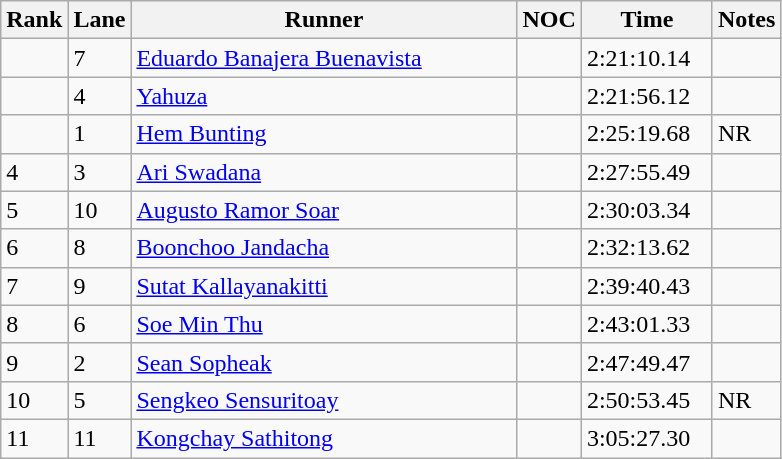<table class="wikitable sortable" style="text-align:Left">
<tr>
<th width=10>Rank</th>
<th width=10>Lane</th>
<th width=250>Runner</th>
<th width=10>NOC</th>
<th width=80>Time</th>
<th width=10>Notes</th>
</tr>
<tr>
<td></td>
<td>7</td>
<td><a href='#'>Eduardo Banajera Buenavista</a></td>
<td></td>
<td>2:21:10.14</td>
<td></td>
</tr>
<tr>
<td></td>
<td>4</td>
<td><a href='#'>Yahuza</a></td>
<td></td>
<td>2:21:56.12</td>
<td></td>
</tr>
<tr>
<td></td>
<td>1</td>
<td><a href='#'>Hem Bunting</a></td>
<td></td>
<td>2:25:19.68</td>
<td>NR</td>
</tr>
<tr>
<td>4</td>
<td>3</td>
<td><a href='#'>Ari Swadana</a></td>
<td></td>
<td>2:27:55.49</td>
<td></td>
</tr>
<tr>
<td>5</td>
<td>10</td>
<td><a href='#'>Augusto Ramor Soar</a></td>
<td></td>
<td>2:30:03.34</td>
<td></td>
</tr>
<tr>
<td>6</td>
<td>8</td>
<td><a href='#'>Boonchoo Jandacha</a></td>
<td></td>
<td>2:32:13.62</td>
<td></td>
</tr>
<tr>
<td>7</td>
<td>9</td>
<td><a href='#'>Sutat Kallayanakitti</a></td>
<td></td>
<td>2:39:40.43</td>
<td></td>
</tr>
<tr>
<td>8</td>
<td>6</td>
<td><a href='#'>Soe Min Thu</a></td>
<td></td>
<td>2:43:01.33</td>
<td></td>
</tr>
<tr>
<td>9</td>
<td>2</td>
<td><a href='#'>Sean Sopheak</a></td>
<td></td>
<td>2:47:49.47</td>
<td></td>
</tr>
<tr>
<td>10</td>
<td>5</td>
<td><a href='#'>Sengkeo Sensuritoay</a></td>
<td></td>
<td>2:50:53.45</td>
<td>NR</td>
</tr>
<tr>
<td>11</td>
<td>11</td>
<td><a href='#'>Kongchay Sathitong</a></td>
<td></td>
<td>3:05:27.30</td>
<td></td>
</tr>
</table>
